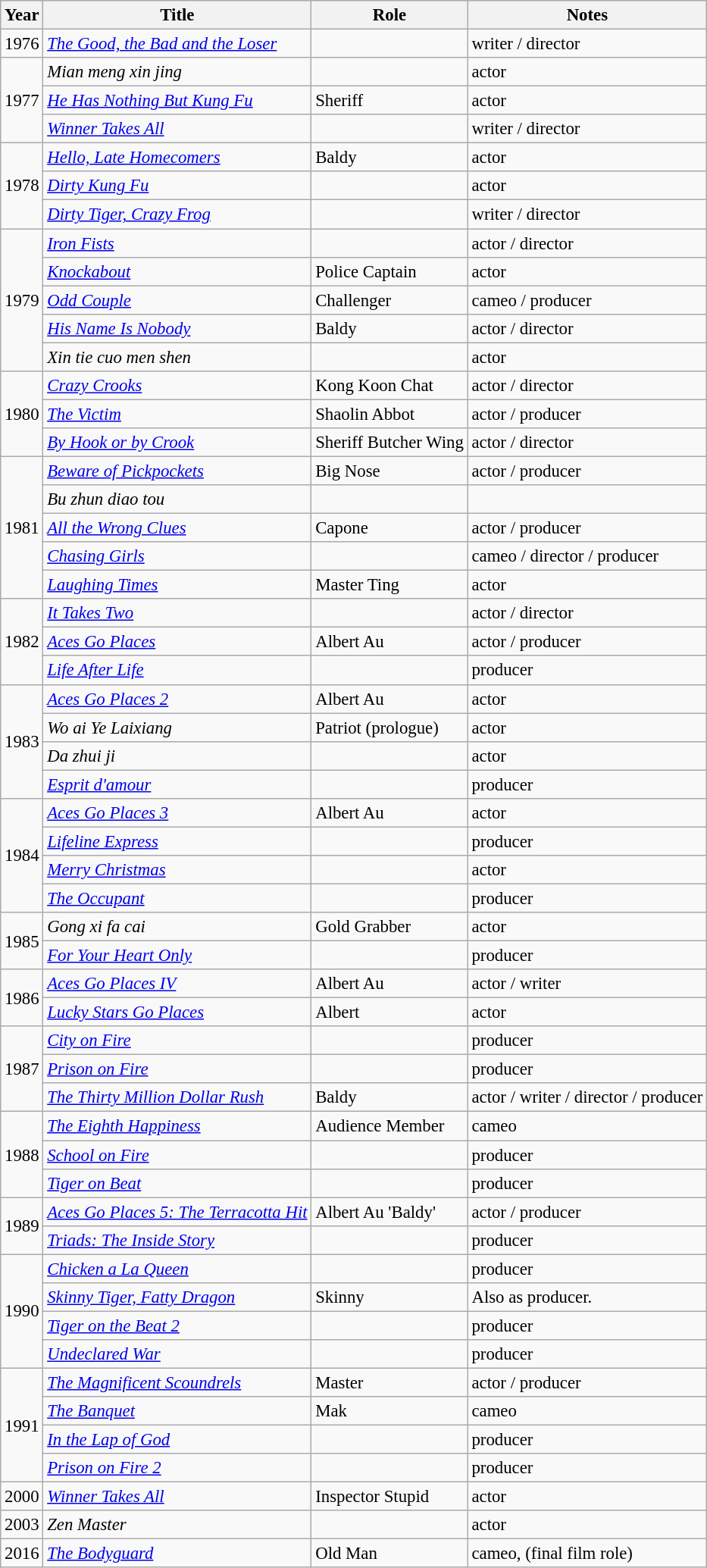<table class="wikitable" style="font-size: 95%;">
<tr>
<th>Year</th>
<th>Title</th>
<th>Role</th>
<th>Notes</th>
</tr>
<tr>
<td>1976</td>
<td><em><a href='#'>The Good, the Bad and the Loser</a></em></td>
<td></td>
<td>writer / director</td>
</tr>
<tr>
<td rowspan="3">1977</td>
<td><em>Mian meng xin jing</em></td>
<td></td>
<td>actor</td>
</tr>
<tr>
<td><em><a href='#'>He Has Nothing But Kung Fu</a></em></td>
<td>Sheriff</td>
<td>actor</td>
</tr>
<tr>
<td><em><a href='#'>Winner Takes All</a></em></td>
<td></td>
<td>writer / director</td>
</tr>
<tr>
<td rowspan="3">1978</td>
<td><em><a href='#'>Hello, Late Homecomers</a></em></td>
<td>Baldy</td>
<td>actor</td>
</tr>
<tr>
<td><em><a href='#'>Dirty Kung Fu</a></em></td>
<td></td>
<td>actor</td>
</tr>
<tr>
<td><em><a href='#'>Dirty Tiger, Crazy Frog</a></em></td>
<td></td>
<td>writer / director</td>
</tr>
<tr>
<td rowspan="5">1979</td>
<td><em><a href='#'>Iron Fists</a></em></td>
<td></td>
<td>actor / director</td>
</tr>
<tr>
<td><em><a href='#'>Knockabout</a></em></td>
<td>Police Captain</td>
<td>actor</td>
</tr>
<tr>
<td><em><a href='#'>Odd Couple</a></em></td>
<td>Challenger</td>
<td>cameo / producer</td>
</tr>
<tr>
<td><em><a href='#'>His Name Is Nobody</a></em></td>
<td>Baldy</td>
<td>actor / director</td>
</tr>
<tr>
<td><em>Xin tie cuo men shen</em></td>
<td></td>
<td>actor</td>
</tr>
<tr>
<td rowspan="3">1980</td>
<td><em><a href='#'>Crazy Crooks</a></em></td>
<td>Kong Koon Chat</td>
<td>actor / director</td>
</tr>
<tr>
<td><em><a href='#'>The Victim</a></em></td>
<td>Shaolin Abbot</td>
<td>actor / producer</td>
</tr>
<tr>
<td><em><a href='#'>By Hook or by Crook</a></em></td>
<td>Sheriff Butcher Wing</td>
<td>actor / director</td>
</tr>
<tr>
<td rowspan="5">1981</td>
<td><em><a href='#'>Beware of Pickpockets</a></em></td>
<td>Big Nose</td>
<td>actor / producer</td>
</tr>
<tr>
<td><em>Bu zhun diao tou</em></td>
<td></td>
<td></td>
</tr>
<tr>
<td><em><a href='#'>All the Wrong Clues</a></em></td>
<td>Capone</td>
<td>actor / producer</td>
</tr>
<tr>
<td><em><a href='#'>Chasing Girls</a></em></td>
<td></td>
<td>cameo / director / producer</td>
</tr>
<tr>
<td><em><a href='#'>Laughing Times</a></em></td>
<td>Master Ting</td>
<td>actor</td>
</tr>
<tr>
<td rowspan="3">1982</td>
<td><em><a href='#'>It Takes Two</a></em></td>
<td></td>
<td>actor / director</td>
</tr>
<tr>
<td><em><a href='#'>Aces Go Places</a></em></td>
<td>Albert Au</td>
<td>actor / producer</td>
</tr>
<tr>
<td><em><a href='#'>Life After Life</a></em></td>
<td></td>
<td>producer</td>
</tr>
<tr>
<td rowspan="4">1983</td>
<td><em><a href='#'>Aces Go Places 2</a></em></td>
<td>Albert Au</td>
<td>actor</td>
</tr>
<tr>
<td><em>Wo ai Ye Laixiang</em></td>
<td>Patriot (prologue)</td>
<td>actor</td>
</tr>
<tr>
<td><em>Da zhui ji</em></td>
<td></td>
<td>actor</td>
</tr>
<tr>
<td><em><a href='#'>Esprit d'amour</a></em></td>
<td></td>
<td>producer</td>
</tr>
<tr>
<td rowspan="4">1984</td>
<td><em><a href='#'>Aces Go Places 3</a></em></td>
<td>Albert Au</td>
<td>actor</td>
</tr>
<tr>
<td><em><a href='#'>Lifeline Express</a></em></td>
<td></td>
<td>producer</td>
</tr>
<tr>
<td><em><a href='#'>Merry Christmas</a></em></td>
<td></td>
<td>actor</td>
</tr>
<tr>
<td><em><a href='#'>The Occupant</a></em></td>
<td></td>
<td>producer</td>
</tr>
<tr>
<td rowspan="2">1985</td>
<td><em>Gong xi fa cai</em></td>
<td>Gold Grabber</td>
<td>actor</td>
</tr>
<tr>
<td><em><a href='#'>For Your Heart Only</a></em></td>
<td></td>
<td>producer</td>
</tr>
<tr>
<td rowspan="2">1986</td>
<td><em><a href='#'>Aces Go Places IV</a></em></td>
<td>Albert Au</td>
<td>actor / writer</td>
</tr>
<tr>
<td><em><a href='#'>Lucky Stars Go Places</a></em></td>
<td>Albert</td>
<td>actor</td>
</tr>
<tr>
<td rowspan="3">1987</td>
<td><em><a href='#'>City on Fire</a></em></td>
<td></td>
<td>producer</td>
</tr>
<tr>
<td><em><a href='#'>Prison on Fire</a></em></td>
<td></td>
<td>producer</td>
</tr>
<tr>
<td><em><a href='#'>The Thirty Million Dollar Rush</a></em></td>
<td>Baldy</td>
<td>actor / writer / director / producer</td>
</tr>
<tr>
<td rowspan="3">1988</td>
<td><em><a href='#'>The Eighth Happiness</a></em></td>
<td>Audience Member</td>
<td>cameo</td>
</tr>
<tr>
<td><em><a href='#'>School on Fire</a></em></td>
<td></td>
<td>producer</td>
</tr>
<tr>
<td><em><a href='#'>Tiger on Beat</a></em></td>
<td></td>
<td>producer</td>
</tr>
<tr>
<td rowspan="2">1989</td>
<td><em><a href='#'>Aces Go Places 5: The Terracotta Hit</a></em></td>
<td>Albert Au 'Baldy'</td>
<td>actor / producer</td>
</tr>
<tr>
<td><em><a href='#'>Triads: The Inside Story</a></em></td>
<td></td>
<td>producer</td>
</tr>
<tr>
<td rowspan="4">1990</td>
<td><em><a href='#'>Chicken a La Queen</a></em></td>
<td></td>
<td>producer</td>
</tr>
<tr>
<td><em><a href='#'>Skinny Tiger, Fatty Dragon</a></em></td>
<td>Skinny</td>
<td>Also as producer.</td>
</tr>
<tr>
<td><em><a href='#'>Tiger on the Beat 2</a></em></td>
<td></td>
<td>producer</td>
</tr>
<tr>
<td><em><a href='#'>Undeclared War</a></em></td>
<td></td>
<td>producer</td>
</tr>
<tr>
<td rowspan="4">1991</td>
<td><em><a href='#'>The Magnificent Scoundrels</a></em></td>
<td>Master</td>
<td>actor / producer</td>
</tr>
<tr>
<td><em><a href='#'>The Banquet</a></em></td>
<td>Mak</td>
<td>cameo</td>
</tr>
<tr>
<td><em><a href='#'>In the Lap of God</a></em></td>
<td></td>
<td>producer</td>
</tr>
<tr>
<td><em><a href='#'>Prison on Fire 2</a></em></td>
<td></td>
<td>producer</td>
</tr>
<tr>
<td>2000</td>
<td><em><a href='#'>Winner Takes All</a></em></td>
<td>Inspector Stupid</td>
<td>actor</td>
</tr>
<tr>
<td>2003</td>
<td><em>Zen Master</em></td>
<td></td>
<td>actor</td>
</tr>
<tr>
<td>2016</td>
<td><em><a href='#'>The Bodyguard</a></em></td>
<td>Old Man</td>
<td>cameo, (final film role)</td>
</tr>
</table>
